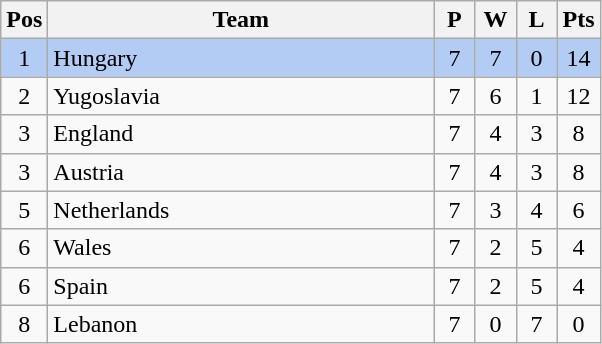<table class="wikitable" style="font-size: 100%">
<tr>
<th width=15>Pos</th>
<th width=250>Team</th>
<th width=20>P</th>
<th width=20>W</th>
<th width=20>L</th>
<th width=20>Pts</th>
</tr>
<tr align=center style="background: #b2ccf4;">
<td>1</td>
<td align="left"> Hungary</td>
<td>7</td>
<td>7</td>
<td>0</td>
<td>14</td>
</tr>
<tr align=center>
<td>2</td>
<td align="left"> Yugoslavia</td>
<td>7</td>
<td>6</td>
<td>1</td>
<td>12</td>
</tr>
<tr align=center>
<td>3</td>
<td align="left"> England</td>
<td>7</td>
<td>4</td>
<td>3</td>
<td>8</td>
</tr>
<tr align=center>
<td>3</td>
<td align="left"> Austria</td>
<td>7</td>
<td>4</td>
<td>3</td>
<td>8</td>
</tr>
<tr align=center>
<td>5</td>
<td align="left"> Netherlands</td>
<td>7</td>
<td>3</td>
<td>4</td>
<td>6</td>
</tr>
<tr align=center>
<td>6</td>
<td align="left"> Wales</td>
<td>7</td>
<td>2</td>
<td>5</td>
<td>4</td>
</tr>
<tr align=center>
<td>6</td>
<td align="left"> Spain</td>
<td>7</td>
<td>2</td>
<td>5</td>
<td>4</td>
</tr>
<tr align=center>
<td>8</td>
<td align="left"> Lebanon</td>
<td>7</td>
<td>0</td>
<td>7</td>
<td>0</td>
</tr>
</table>
